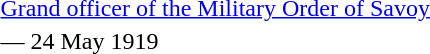<table>
<tr>
<td rowspan=2 style="width:60px; vertical-align:top;"></td>
<td><a href='#'>Grand officer of the Military Order of Savoy</a></td>
</tr>
<tr>
<td>— 24 May 1919</td>
</tr>
</table>
